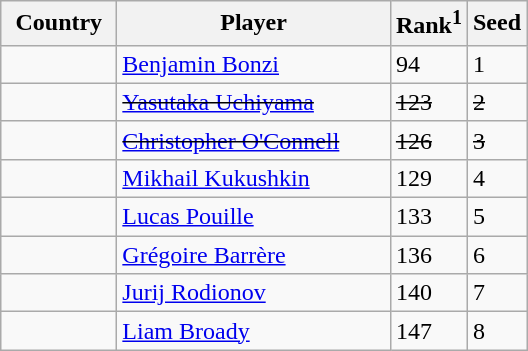<table class="sortable wikitable">
<tr>
<th width="70">Country</th>
<th width="175">Player</th>
<th>Rank<sup>1</sup></th>
<th>Seed</th>
</tr>
<tr>
<td></td>
<td><a href='#'>Benjamin Bonzi</a></td>
<td>94</td>
<td>1</td>
</tr>
<tr>
<td><s></s></td>
<td><s><a href='#'>Yasutaka Uchiyama</a></s></td>
<td><s>123</s></td>
<td><s>2</s></td>
</tr>
<tr>
<td><s></s></td>
<td><s><a href='#'>Christopher O'Connell</a></s></td>
<td><s>126</s></td>
<td><s>3</s></td>
</tr>
<tr>
<td></td>
<td><a href='#'>Mikhail Kukushkin</a></td>
<td>129</td>
<td>4</td>
</tr>
<tr>
<td></td>
<td><a href='#'>Lucas Pouille</a></td>
<td>133</td>
<td>5</td>
</tr>
<tr>
<td></td>
<td><a href='#'>Grégoire Barrère</a></td>
<td>136</td>
<td>6</td>
</tr>
<tr>
<td></td>
<td><a href='#'>Jurij Rodionov</a></td>
<td>140</td>
<td>7</td>
</tr>
<tr>
<td></td>
<td><a href='#'>Liam Broady</a></td>
<td>147</td>
<td>8</td>
</tr>
</table>
